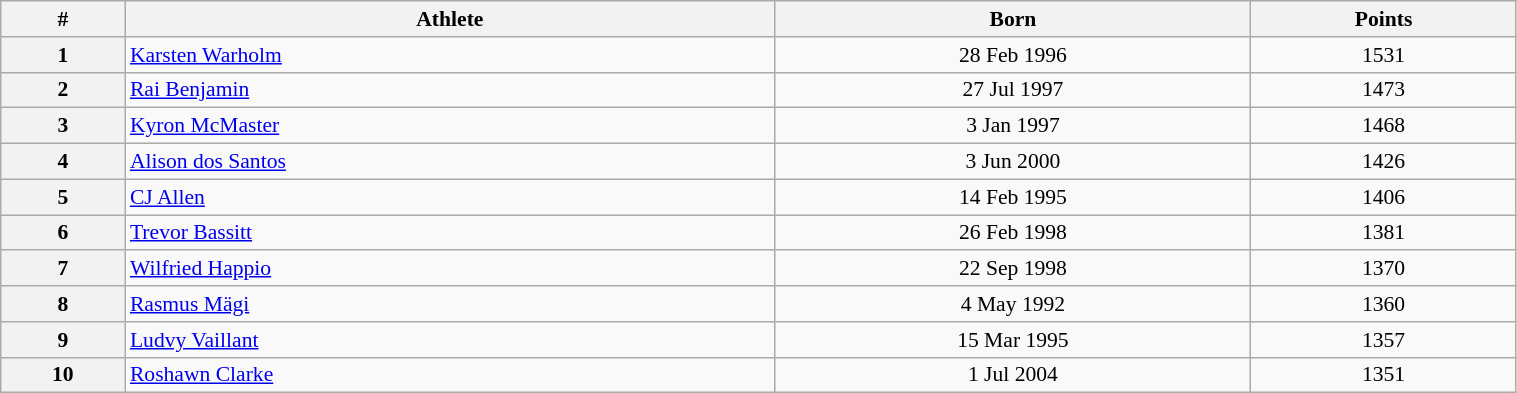<table class="wikitable" width=80% style="font-size:90%; text-align:center;">
<tr>
<th>#</th>
<th>Athlete</th>
<th>Born</th>
<th>Points</th>
</tr>
<tr>
<th>1</th>
<td align=left> <a href='#'>Karsten Warholm</a></td>
<td>28 Feb 1996</td>
<td>1531</td>
</tr>
<tr>
<th>2</th>
<td align=left> <a href='#'>Rai Benjamin</a></td>
<td>27 Jul 1997</td>
<td>1473</td>
</tr>
<tr>
<th>3</th>
<td align=left> <a href='#'>Kyron McMaster</a></td>
<td>3 Jan 1997</td>
<td>1468</td>
</tr>
<tr>
<th>4</th>
<td align=left> <a href='#'>Alison dos Santos</a></td>
<td>3 Jun 2000</td>
<td>1426</td>
</tr>
<tr>
<th>5</th>
<td align=left> <a href='#'>CJ Allen</a></td>
<td>14 Feb 1995</td>
<td>1406</td>
</tr>
<tr>
<th>6</th>
<td align=left> <a href='#'>Trevor Bassitt</a></td>
<td>26 Feb 1998</td>
<td>1381</td>
</tr>
<tr>
<th>7</th>
<td align=left> <a href='#'>Wilfried Happio</a></td>
<td>22 Sep 1998</td>
<td>1370</td>
</tr>
<tr>
<th>8</th>
<td align=left> <a href='#'>Rasmus Mägi</a></td>
<td>4 May 1992</td>
<td>1360</td>
</tr>
<tr>
<th>9</th>
<td align=left> <a href='#'>Ludvy Vaillant</a></td>
<td>15 Mar 1995</td>
<td>1357</td>
</tr>
<tr>
<th>10</th>
<td align=left> <a href='#'>Roshawn Clarke</a></td>
<td>1 Jul 2004</td>
<td>1351</td>
</tr>
</table>
